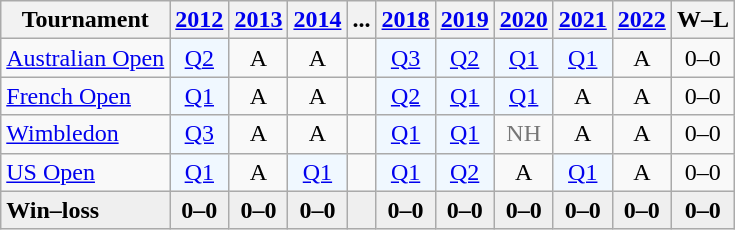<table class=wikitable style=text-align:center>
<tr>
<th>Tournament</th>
<th><a href='#'>2012</a></th>
<th><a href='#'>2013</a></th>
<th><a href='#'>2014</a></th>
<th>...</th>
<th><a href='#'>2018</a></th>
<th><a href='#'>2019</a></th>
<th><a href='#'>2020</a></th>
<th><a href='#'>2021</a></th>
<th><a href='#'>2022</a></th>
<th>W–L</th>
</tr>
<tr>
<td align=left><a href='#'>Australian Open</a></td>
<td bgcolor=f0f8ff><a href='#'>Q2</a></td>
<td>A</td>
<td>A</td>
<td></td>
<td bgcolor=f0f8ff><a href='#'>Q3</a></td>
<td bgcolor=f0f8ff><a href='#'>Q2</a></td>
<td bgcolor=f0f8ff><a href='#'>Q1</a></td>
<td bgcolor=f0f8ff><a href='#'>Q1</a></td>
<td>A</td>
<td>0–0</td>
</tr>
<tr>
<td align=left><a href='#'>French Open</a></td>
<td bgcolor=f0f8ff><a href='#'>Q1</a></td>
<td>A</td>
<td>A</td>
<td></td>
<td bgcolor=f0f8ff><a href='#'>Q2</a></td>
<td bgcolor=f0f8ff><a href='#'>Q1</a></td>
<td bgcolor=f0f8ff><a href='#'>Q1</a></td>
<td>A</td>
<td>A</td>
<td>0–0</td>
</tr>
<tr>
<td align=left><a href='#'>Wimbledon</a></td>
<td bgcolor=f0f8ff><a href='#'>Q3</a></td>
<td>A</td>
<td>A</td>
<td></td>
<td bgcolor=f0f8ff><a href='#'>Q1</a></td>
<td bgcolor=f0f8ff><a href='#'>Q1</a></td>
<td style=color:#767676>NH</td>
<td>A</td>
<td>A</td>
<td>0–0</td>
</tr>
<tr>
<td align=left><a href='#'>US Open</a></td>
<td bgcolor=f0f8ff><a href='#'>Q1</a></td>
<td>A</td>
<td bgcolor=f0f8ff><a href='#'>Q1</a></td>
<td></td>
<td bgcolor=f0f8ff><a href='#'>Q1</a></td>
<td bgcolor=f0f8ff><a href='#'>Q2</a></td>
<td>A</td>
<td bgcolor=f0f8ff><a href='#'>Q1</a></td>
<td>A</td>
<td>0–0</td>
</tr>
<tr style=background:#efefef;font-weight:bold>
<td align=left>Win–loss</td>
<td>0–0</td>
<td>0–0</td>
<td>0–0</td>
<td></td>
<td>0–0</td>
<td>0–0</td>
<td>0–0</td>
<td>0–0</td>
<td>0–0</td>
<td>0–0</td>
</tr>
</table>
